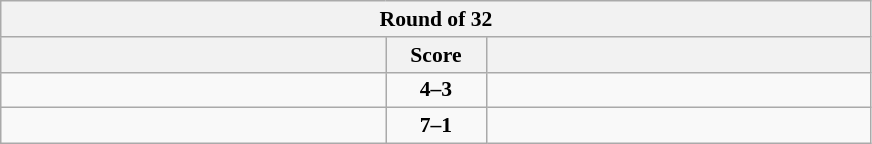<table class="wikitable" style="text-align: center; font-size:90% ">
<tr>
<th colspan=3>Round of 32</th>
</tr>
<tr>
<th align="right" width="250"></th>
<th width="60">Score</th>
<th align="left" width="250"></th>
</tr>
<tr>
<td align=left><strong></strong></td>
<td align=center><strong>4–3</strong></td>
<td align=left></td>
</tr>
<tr>
<td align=left><strong></strong></td>
<td align=center><strong>7–1</strong></td>
<td align=left></td>
</tr>
</table>
